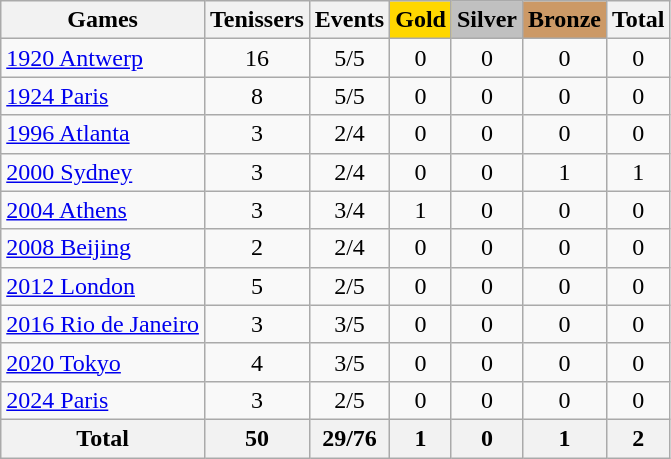<table class="wikitable sortable" style="text-align:center">
<tr>
<th>Games</th>
<th>Tenissers</th>
<th>Events</th>
<th style="background-color:gold;">Gold</th>
<th style="background-color:silver;">Silver</th>
<th style="background-color:#c96;">Bronze</th>
<th>Total</th>
</tr>
<tr>
<td align=left><a href='#'>1920 Antwerp</a></td>
<td>16</td>
<td>5/5</td>
<td>0</td>
<td>0</td>
<td>0</td>
<td>0</td>
</tr>
<tr>
<td align=left><a href='#'>1924 Paris</a></td>
<td>8</td>
<td>5/5</td>
<td>0</td>
<td>0</td>
<td>0</td>
<td>0</td>
</tr>
<tr>
<td align=left><a href='#'>1996 Atlanta</a></td>
<td>3</td>
<td>2/4</td>
<td>0</td>
<td>0</td>
<td>0</td>
<td>0</td>
</tr>
<tr>
<td align=left><a href='#'>2000 Sydney</a></td>
<td>3</td>
<td>2/4</td>
<td>0</td>
<td>0</td>
<td>1</td>
<td>1</td>
</tr>
<tr>
<td align=left><a href='#'>2004 Athens</a></td>
<td>3</td>
<td>3/4</td>
<td>1</td>
<td>0</td>
<td>0</td>
<td>0</td>
</tr>
<tr>
<td align=left><a href='#'>2008 Beijing</a></td>
<td>2</td>
<td>2/4</td>
<td>0</td>
<td>0</td>
<td>0</td>
<td>0</td>
</tr>
<tr>
<td align=left><a href='#'>2012 London</a></td>
<td>5</td>
<td>2/5</td>
<td>0</td>
<td>0</td>
<td>0</td>
<td>0</td>
</tr>
<tr>
<td align=left><a href='#'>2016 Rio de Janeiro</a></td>
<td>3</td>
<td>3/5</td>
<td>0</td>
<td>0</td>
<td>0</td>
<td>0</td>
</tr>
<tr>
<td align=left><a href='#'>2020 Tokyo</a></td>
<td>4</td>
<td>3/5</td>
<td>0</td>
<td>0</td>
<td>0</td>
<td>0</td>
</tr>
<tr>
<td align=left><a href='#'>2024 Paris</a></td>
<td>3</td>
<td>2/5</td>
<td>0</td>
<td>0</td>
<td>0</td>
<td>0</td>
</tr>
<tr>
<th>Total</th>
<th>50</th>
<th>29/76</th>
<th>1</th>
<th>0</th>
<th>1</th>
<th>2</th>
</tr>
</table>
